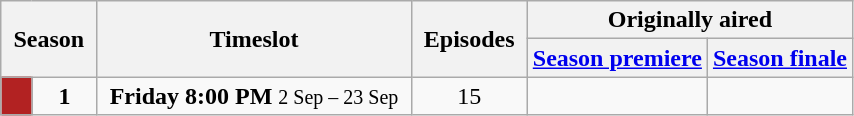<table class="wikitable" style="text-align: center;">
<tr>
<th style="padding: 0 8px;" colspan="2" rowspan="2">Season</th>
<th style="padding: 0 8px;" rowspan="2">Timeslot</th>
<th style="padding: 0 8px;" rowspan="2">Episodes</th>
<th colspan="2">Originally aired</th>
</tr>
<tr>
<th><a href='#'>Season premiere</a></th>
<th><a href='#'>Season finale</a></th>
</tr>
<tr>
<td style="background: #b22222;"></td>
<td><strong>1</strong></td>
<td style="padding: 0 8px;"><strong>Friday 8:00 PM</strong> <small>2 Sep – 23 Sep</small></td>
<td style="padding: 0 8px;">15</td>
<td style="padding: 0 8px;"></td>
<td></td>
</tr>
</table>
